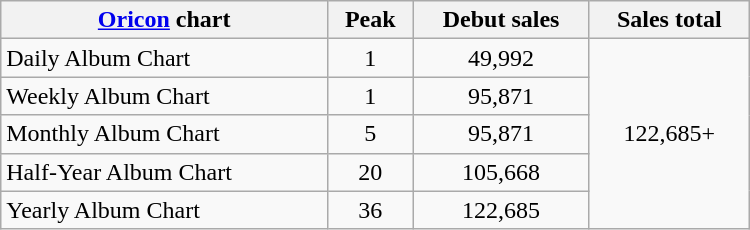<table class="wikitable" style="width:500px;">
<tr>
<th style="text-align:center;"><a href='#'>Oricon</a> chart</th>
<th style="text-align:center;">Peak</th>
<th style="text-align:center;">Debut sales</th>
<th style="text-align:center;">Sales total</th>
</tr>
<tr>
<td align="left">Daily Album Chart</td>
<td style="text-align:center;">1</td>
<td style="text-align:center;" rowspan="1">49,992</td>
<td style="text-align:center;" rowspan="5">122,685+</td>
</tr>
<tr>
<td align="left">Weekly Album Chart</td>
<td style="text-align:center;">1</td>
<td style="text-align:center;" rowspan="1">95,871</td>
</tr>
<tr>
<td align="left">Monthly Album Chart</td>
<td style="text-align:center;">5</td>
<td style="text-align:center;" rowspan="1">95,871</td>
</tr>
<tr>
<td align="left">Half-Year Album Chart</td>
<td style="text-align:center;">20</td>
<td style="text-align:center;" rowspan="1">105,668</td>
</tr>
<tr>
<td align="left">Yearly Album Chart</td>
<td style="text-align:center;">36</td>
<td style="text-align:center;" rowspan="1">122,685</td>
</tr>
</table>
